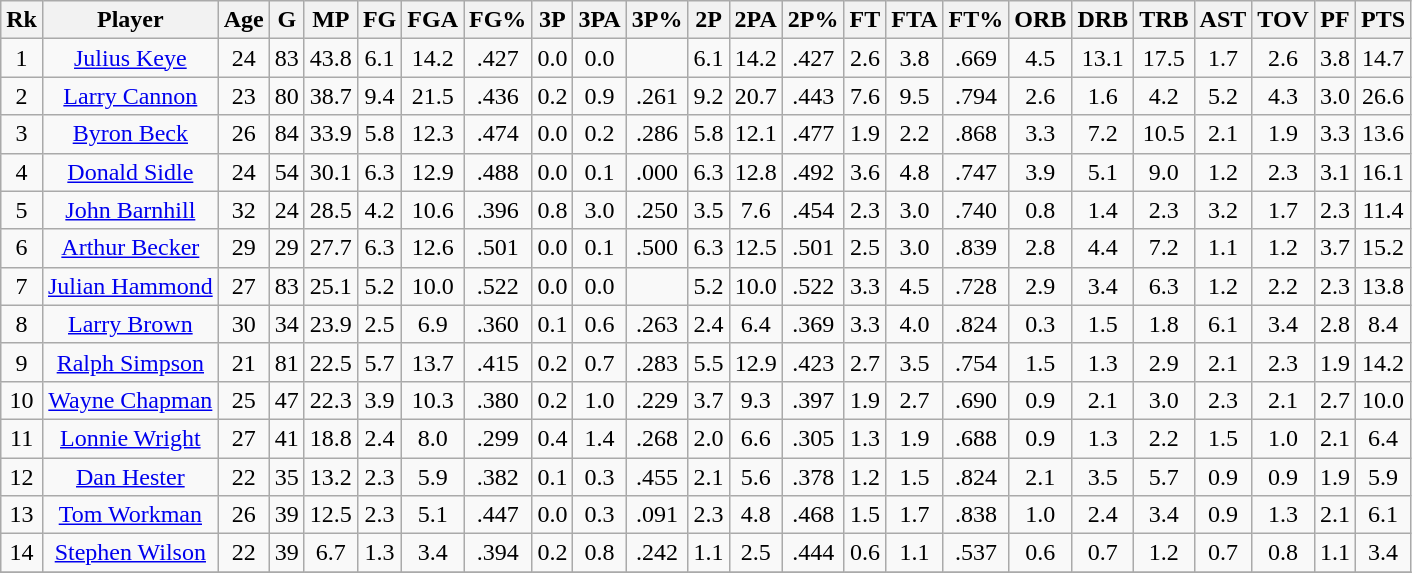<table class="wikitable" style="text-align: center;">
<tr>
<th>Rk</th>
<th>Player</th>
<th>Age</th>
<th>G</th>
<th>MP</th>
<th>FG</th>
<th>FGA</th>
<th>FG%</th>
<th>3P</th>
<th>3PA</th>
<th>3P%</th>
<th>2P</th>
<th>2PA</th>
<th>2P%</th>
<th>FT</th>
<th>FTA</th>
<th>FT%</th>
<th>ORB</th>
<th>DRB</th>
<th>TRB</th>
<th>AST</th>
<th>TOV</th>
<th>PF</th>
<th>PTS</th>
</tr>
<tr>
<td>1</td>
<td><a href='#'>Julius Keye</a></td>
<td>24</td>
<td>83</td>
<td>43.8</td>
<td>6.1</td>
<td>14.2</td>
<td>.427</td>
<td>0.0</td>
<td>0.0</td>
<td></td>
<td>6.1</td>
<td>14.2</td>
<td>.427</td>
<td>2.6</td>
<td>3.8</td>
<td>.669</td>
<td>4.5</td>
<td>13.1</td>
<td>17.5</td>
<td>1.7</td>
<td>2.6</td>
<td>3.8</td>
<td>14.7</td>
</tr>
<tr>
<td>2</td>
<td><a href='#'>Larry Cannon</a></td>
<td>23</td>
<td>80</td>
<td>38.7</td>
<td>9.4</td>
<td>21.5</td>
<td>.436</td>
<td>0.2</td>
<td>0.9</td>
<td>.261</td>
<td>9.2</td>
<td>20.7</td>
<td>.443</td>
<td>7.6</td>
<td>9.5</td>
<td>.794</td>
<td>2.6</td>
<td>1.6</td>
<td>4.2</td>
<td>5.2</td>
<td>4.3</td>
<td>3.0</td>
<td>26.6</td>
</tr>
<tr>
<td>3</td>
<td><a href='#'>Byron Beck</a></td>
<td>26</td>
<td>84</td>
<td>33.9</td>
<td>5.8</td>
<td>12.3</td>
<td>.474</td>
<td>0.0</td>
<td>0.2</td>
<td>.286</td>
<td>5.8</td>
<td>12.1</td>
<td>.477</td>
<td>1.9</td>
<td>2.2</td>
<td>.868</td>
<td>3.3</td>
<td>7.2</td>
<td>10.5</td>
<td>2.1</td>
<td>1.9</td>
<td>3.3</td>
<td>13.6</td>
</tr>
<tr>
<td>4</td>
<td><a href='#'>Donald Sidle</a></td>
<td>24</td>
<td>54</td>
<td>30.1</td>
<td>6.3</td>
<td>12.9</td>
<td>.488</td>
<td>0.0</td>
<td>0.1</td>
<td>.000</td>
<td>6.3</td>
<td>12.8</td>
<td>.492</td>
<td>3.6</td>
<td>4.8</td>
<td>.747</td>
<td>3.9</td>
<td>5.1</td>
<td>9.0</td>
<td>1.2</td>
<td>2.3</td>
<td>3.1</td>
<td>16.1</td>
</tr>
<tr>
<td>5</td>
<td><a href='#'>John Barnhill</a></td>
<td>32</td>
<td>24</td>
<td>28.5</td>
<td>4.2</td>
<td>10.6</td>
<td>.396</td>
<td>0.8</td>
<td>3.0</td>
<td>.250</td>
<td>3.5</td>
<td>7.6</td>
<td>.454</td>
<td>2.3</td>
<td>3.0</td>
<td>.740</td>
<td>0.8</td>
<td>1.4</td>
<td>2.3</td>
<td>3.2</td>
<td>1.7</td>
<td>2.3</td>
<td>11.4</td>
</tr>
<tr>
<td>6</td>
<td><a href='#'>Arthur Becker</a></td>
<td>29</td>
<td>29</td>
<td>27.7</td>
<td>6.3</td>
<td>12.6</td>
<td>.501</td>
<td>0.0</td>
<td>0.1</td>
<td>.500</td>
<td>6.3</td>
<td>12.5</td>
<td>.501</td>
<td>2.5</td>
<td>3.0</td>
<td>.839</td>
<td>2.8</td>
<td>4.4</td>
<td>7.2</td>
<td>1.1</td>
<td>1.2</td>
<td>3.7</td>
<td>15.2</td>
</tr>
<tr>
<td>7</td>
<td><a href='#'>Julian Hammond</a></td>
<td>27</td>
<td>83</td>
<td>25.1</td>
<td>5.2</td>
<td>10.0</td>
<td>.522</td>
<td>0.0</td>
<td>0.0</td>
<td></td>
<td>5.2</td>
<td>10.0</td>
<td>.522</td>
<td>3.3</td>
<td>4.5</td>
<td>.728</td>
<td>2.9</td>
<td>3.4</td>
<td>6.3</td>
<td>1.2</td>
<td>2.2</td>
<td>2.3</td>
<td>13.8</td>
</tr>
<tr>
<td>8</td>
<td><a href='#'>Larry Brown</a></td>
<td>30</td>
<td>34</td>
<td>23.9</td>
<td>2.5</td>
<td>6.9</td>
<td>.360</td>
<td>0.1</td>
<td>0.6</td>
<td>.263</td>
<td>2.4</td>
<td>6.4</td>
<td>.369</td>
<td>3.3</td>
<td>4.0</td>
<td>.824</td>
<td>0.3</td>
<td>1.5</td>
<td>1.8</td>
<td>6.1</td>
<td>3.4</td>
<td>2.8</td>
<td>8.4</td>
</tr>
<tr>
<td>9</td>
<td><a href='#'>Ralph Simpson</a></td>
<td>21</td>
<td>81</td>
<td>22.5</td>
<td>5.7</td>
<td>13.7</td>
<td>.415</td>
<td>0.2</td>
<td>0.7</td>
<td>.283</td>
<td>5.5</td>
<td>12.9</td>
<td>.423</td>
<td>2.7</td>
<td>3.5</td>
<td>.754</td>
<td>1.5</td>
<td>1.3</td>
<td>2.9</td>
<td>2.1</td>
<td>2.3</td>
<td>1.9</td>
<td>14.2</td>
</tr>
<tr>
<td>10</td>
<td><a href='#'>Wayne Chapman</a></td>
<td>25</td>
<td>47</td>
<td>22.3</td>
<td>3.9</td>
<td>10.3</td>
<td>.380</td>
<td>0.2</td>
<td>1.0</td>
<td>.229</td>
<td>3.7</td>
<td>9.3</td>
<td>.397</td>
<td>1.9</td>
<td>2.7</td>
<td>.690</td>
<td>0.9</td>
<td>2.1</td>
<td>3.0</td>
<td>2.3</td>
<td>2.1</td>
<td>2.7</td>
<td>10.0</td>
</tr>
<tr>
<td>11</td>
<td><a href='#'>Lonnie Wright</a></td>
<td>27</td>
<td>41</td>
<td>18.8</td>
<td>2.4</td>
<td>8.0</td>
<td>.299</td>
<td>0.4</td>
<td>1.4</td>
<td>.268</td>
<td>2.0</td>
<td>6.6</td>
<td>.305</td>
<td>1.3</td>
<td>1.9</td>
<td>.688</td>
<td>0.9</td>
<td>1.3</td>
<td>2.2</td>
<td>1.5</td>
<td>1.0</td>
<td>2.1</td>
<td>6.4</td>
</tr>
<tr>
<td>12</td>
<td><a href='#'>Dan Hester</a></td>
<td>22</td>
<td>35</td>
<td>13.2</td>
<td>2.3</td>
<td>5.9</td>
<td>.382</td>
<td>0.1</td>
<td>0.3</td>
<td>.455</td>
<td>2.1</td>
<td>5.6</td>
<td>.378</td>
<td>1.2</td>
<td>1.5</td>
<td>.824</td>
<td>2.1</td>
<td>3.5</td>
<td>5.7</td>
<td>0.9</td>
<td>0.9</td>
<td>1.9</td>
<td>5.9</td>
</tr>
<tr>
<td>13</td>
<td><a href='#'>Tom Workman</a></td>
<td>26</td>
<td>39</td>
<td>12.5</td>
<td>2.3</td>
<td>5.1</td>
<td>.447</td>
<td>0.0</td>
<td>0.3</td>
<td>.091</td>
<td>2.3</td>
<td>4.8</td>
<td>.468</td>
<td>1.5</td>
<td>1.7</td>
<td>.838</td>
<td>1.0</td>
<td>2.4</td>
<td>3.4</td>
<td>0.9</td>
<td>1.3</td>
<td>2.1</td>
<td>6.1</td>
</tr>
<tr>
<td>14</td>
<td><a href='#'>Stephen Wilson</a></td>
<td>22</td>
<td>39</td>
<td>6.7</td>
<td>1.3</td>
<td>3.4</td>
<td>.394</td>
<td>0.2</td>
<td>0.8</td>
<td>.242</td>
<td>1.1</td>
<td>2.5</td>
<td>.444</td>
<td>0.6</td>
<td>1.1</td>
<td>.537</td>
<td>0.6</td>
<td>0.7</td>
<td>1.2</td>
<td>0.7</td>
<td>0.8</td>
<td>1.1</td>
<td>3.4</td>
</tr>
<tr>
</tr>
</table>
